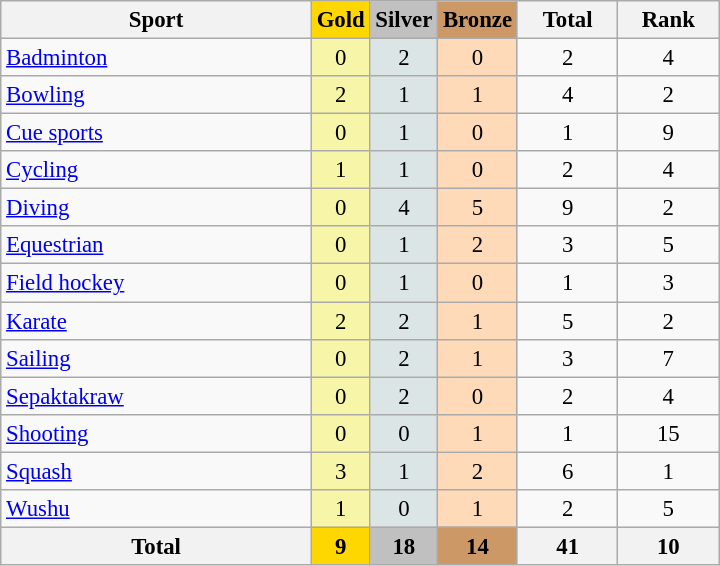<table class="wikitable sortable" style="text-align:center; font-size:95%">
<tr>
<th width=200>Sport</th>
<th style="background-color:gold; width=60;">Gold</th>
<th style="background-color:silver; width=60;">Silver</th>
<th style="background-color:#cc9966; width=60;">Bronze</th>
<th width=60>Total</th>
<th width=60>Rank</th>
</tr>
<tr>
<td align=left> <a href='#'>Badminton</a></td>
<td bgcolor=#f7f6a8>0</td>
<td bgcolor=#dce5e5>2</td>
<td bgcolor=#ffdab9>0</td>
<td>2</td>
<td>4</td>
</tr>
<tr>
<td align=left> <a href='#'>Bowling</a></td>
<td bgcolor=#f7f6a8>2</td>
<td bgcolor=#dce5e5>1</td>
<td bgcolor=#ffdab9>1</td>
<td>4</td>
<td>2</td>
</tr>
<tr>
<td align=left> <a href='#'>Cue sports</a></td>
<td bgcolor=#f7f6a8>0</td>
<td bgcolor=#dce5e5>1</td>
<td bgcolor=#ffdab9>0</td>
<td>1</td>
<td>9</td>
</tr>
<tr>
<td align=left> <a href='#'>Cycling</a></td>
<td bgcolor=#f7f6a8>1</td>
<td bgcolor=#dce5e5>1</td>
<td bgcolor=#ffdab9>0</td>
<td>2</td>
<td>4</td>
</tr>
<tr>
<td align=left> <a href='#'>Diving</a></td>
<td bgcolor=#f7f6a8>0</td>
<td bgcolor=#dce5e5>4</td>
<td bgcolor=#ffdab9>5</td>
<td>9</td>
<td>2</td>
</tr>
<tr>
<td align=left> <a href='#'>Equestrian</a></td>
<td bgcolor=#f7f6a8>0</td>
<td bgcolor=#dce5e5>1</td>
<td bgcolor=#ffdab9>2</td>
<td>3</td>
<td>5</td>
</tr>
<tr>
<td align=left> <a href='#'>Field hockey</a></td>
<td bgcolor=#f7f6a8>0</td>
<td bgcolor=#dce5e5>1</td>
<td bgcolor=#ffdab9>0</td>
<td>1</td>
<td>3</td>
</tr>
<tr>
<td align=left> <a href='#'>Karate</a></td>
<td bgcolor=#f7f6a8>2</td>
<td bgcolor=#dce5e5>2</td>
<td bgcolor=#ffdab9>1</td>
<td>5</td>
<td>2</td>
</tr>
<tr>
<td align=left> <a href='#'>Sailing</a></td>
<td bgcolor=#f7f6a8>0</td>
<td bgcolor=#dce5e5>2</td>
<td bgcolor=#ffdab9>1</td>
<td>3</td>
<td>7</td>
</tr>
<tr>
<td align=left> <a href='#'>Sepaktakraw</a></td>
<td bgcolor=#f7f6a8>0</td>
<td bgcolor=#dce5e5>2</td>
<td bgcolor=#ffdab9>0</td>
<td>2</td>
<td>4</td>
</tr>
<tr>
<td align=left> <a href='#'>Shooting</a></td>
<td bgcolor=#f7f6a8>0</td>
<td bgcolor=#dce5e5>0</td>
<td bgcolor=#ffdab9>1</td>
<td>1</td>
<td>15</td>
</tr>
<tr>
<td align=left> <a href='#'>Squash</a></td>
<td bgcolor=#f7f6a8>3</td>
<td bgcolor=#dce5e5>1</td>
<td bgcolor=#ffdab9>2</td>
<td>6</td>
<td>1</td>
</tr>
<tr>
<td align=left> <a href='#'>Wushu</a></td>
<td bgcolor=#f7f6a8>1</td>
<td bgcolor=#dce5e5>0</td>
<td bgcolor=#ffdab9>1</td>
<td>2</td>
<td>5</td>
</tr>
<tr>
<th>Total</th>
<th style="background-color:gold; width=60;">9</th>
<th style="background-color:silver; width=60;">18</th>
<th style="background-color:#cc9966; width=60;">14</th>
<th>41</th>
<th>10</th>
</tr>
</table>
